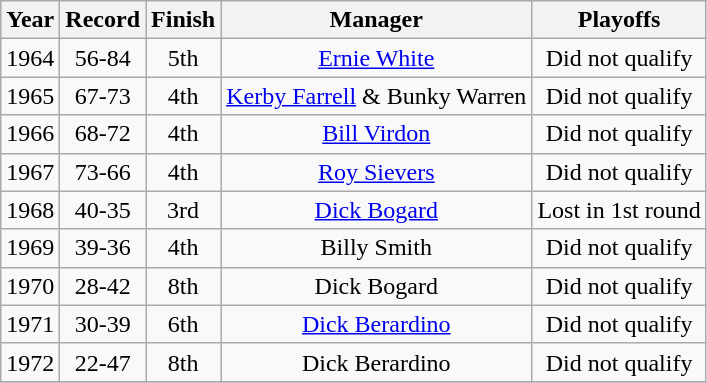<table class="wikitable">
<tr>
<th>Year</th>
<th>Record</th>
<th>Finish</th>
<th>Manager</th>
<th>Playoffs</th>
</tr>
<tr align=center>
<td>1964</td>
<td>56-84</td>
<td>5th</td>
<td><a href='#'>Ernie White</a></td>
<td>Did not qualify</td>
</tr>
<tr align=center>
<td>1965</td>
<td>67-73</td>
<td>4th</td>
<td><a href='#'>Kerby Farrell</a> & Bunky Warren</td>
<td>Did not qualify</td>
</tr>
<tr align=center>
<td>1966</td>
<td>68-72</td>
<td>4th</td>
<td><a href='#'>Bill Virdon</a></td>
<td>Did not qualify</td>
</tr>
<tr align=center>
<td>1967</td>
<td>73-66</td>
<td>4th</td>
<td><a href='#'>Roy Sievers</a></td>
<td>Did not qualify</td>
</tr>
<tr align=center>
<td>1968</td>
<td>40-35</td>
<td>3rd</td>
<td><a href='#'>Dick Bogard</a></td>
<td>Lost in 1st round</td>
</tr>
<tr align=center>
<td>1969</td>
<td>39-36</td>
<td>4th</td>
<td>Billy Smith</td>
<td>Did not qualify</td>
</tr>
<tr align=center>
<td>1970</td>
<td>28-42</td>
<td>8th</td>
<td>Dick Bogard</td>
<td>Did not qualify</td>
</tr>
<tr align=center>
<td>1971</td>
<td>30-39</td>
<td>6th</td>
<td><a href='#'>Dick Berardino</a></td>
<td>Did not qualify</td>
</tr>
<tr align=center>
<td>1972</td>
<td>22-47</td>
<td>8th</td>
<td>Dick Berardino</td>
<td>Did not qualify</td>
</tr>
<tr align=center>
</tr>
</table>
